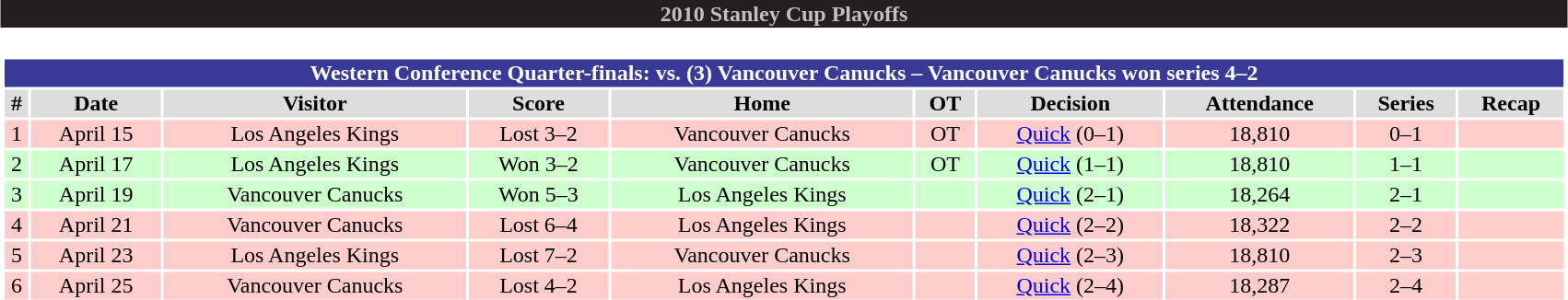<table class="toccolours" width=90% style="clear:both; margin:1.5em auto; text-align:center;">
<tr>
<th colspan=10 style="background:#231F20; color:#C0C0C0;">2010 Stanley Cup Playoffs</th>
</tr>
<tr>
<td colspan=10><br><table class="toccolours collapsible collapsed" width=100%>
<tr>
<th colspan=10; style="background:#393997; color:#FFFFFF;">Western Conference Quarter-finals: vs. (3) Vancouver Canucks – Vancouver Canucks won series 4–2</th>
</tr>
<tr align="center"  bgcolor="#dddddd">
<td><strong>#</strong></td>
<td><strong>Date</strong></td>
<td><strong>Visitor</strong></td>
<td><strong>Score</strong></td>
<td><strong>Home</strong></td>
<td><strong>OT</strong></td>
<td><strong>Decision</strong></td>
<td><strong>Attendance</strong></td>
<td><strong>Series</strong></td>
<td><strong>Recap</strong></td>
</tr>
<tr align=center" bgcolor=#ffcccc>
<td>1</td>
<td>April 15</td>
<td>Los Angeles Kings</td>
<td>Lost 3–2</td>
<td>Vancouver Canucks</td>
<td>OT</td>
<td><a href='#'>Quick</a> (0–1)</td>
<td>18,810</td>
<td>0–1</td>
<td></td>
</tr>
<tr align="center" bgcolor=#ccffcc>
<td>2</td>
<td>April 17</td>
<td>Los Angeles Kings</td>
<td>Won 3–2</td>
<td>Vancouver Canucks</td>
<td>OT</td>
<td><a href='#'>Quick</a> (1–1)</td>
<td>18,810</td>
<td>1–1</td>
<td></td>
</tr>
<tr align="center" bgcolor=#ccffcc>
<td>3</td>
<td>April 19</td>
<td>Vancouver Canucks</td>
<td>Won 5–3</td>
<td>Los Angeles Kings</td>
<td></td>
<td><a href='#'>Quick</a> (2–1)</td>
<td>18,264</td>
<td>2–1</td>
<td></td>
</tr>
<tr align="center" bgcolor=#ffcccc>
<td>4</td>
<td>April 21</td>
<td>Vancouver Canucks</td>
<td>Lost 6–4</td>
<td>Los Angeles Kings</td>
<td></td>
<td><a href='#'>Quick</a> (2–2)</td>
<td>18,322</td>
<td>2–2</td>
<td></td>
</tr>
<tr align="center" bgcolor=#ffcccc>
<td>5</td>
<td>April 23</td>
<td>Los Angeles Kings</td>
<td>Lost 7–2</td>
<td>Vancouver Canucks</td>
<td></td>
<td><a href='#'>Quick</a> (2–3)</td>
<td>18,810</td>
<td>2–3</td>
<td></td>
</tr>
<tr align="center" bgcolor=#ffcccc>
<td>6</td>
<td>April 25</td>
<td>Vancouver Canucks</td>
<td>Lost 4–2</td>
<td>Los Angeles Kings</td>
<td></td>
<td><a href='#'>Quick</a> (2–4)</td>
<td>18,287</td>
<td>2–4</td>
<td></td>
</tr>
<tr align="center">
</tr>
</table>
</td>
</tr>
</table>
